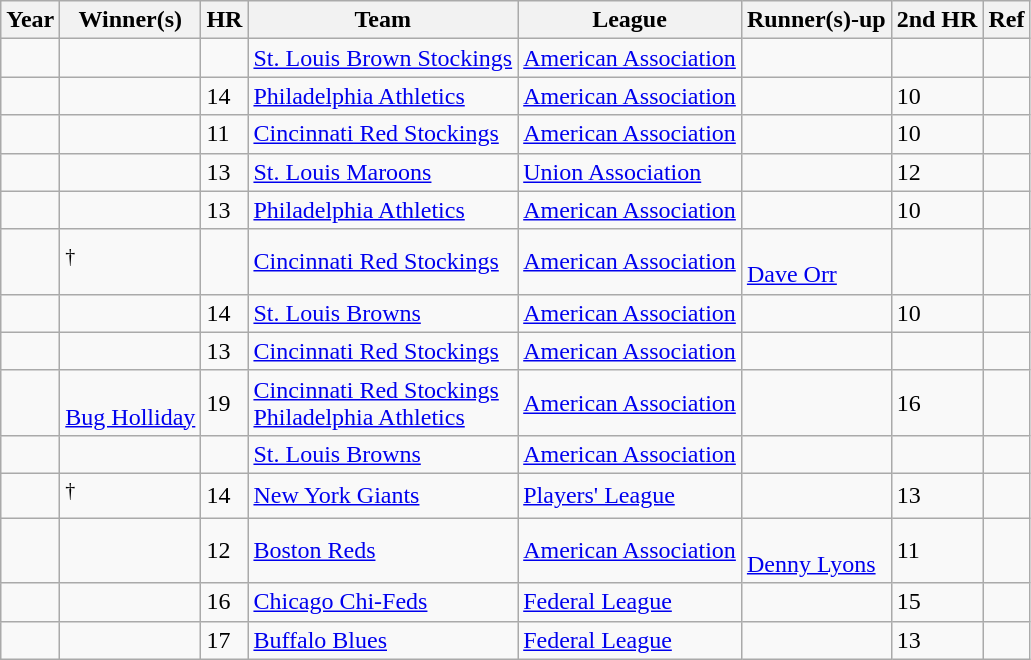<table class="wikitable sortable">
<tr>
<th>Year</th>
<th>Winner(s)</th>
<th>HR</th>
<th>Team</th>
<th>League</th>
<th>Runner(s)-up</th>
<th>2nd HR</th>
<th class="unsortable">Ref</th>
</tr>
<tr>
<td></td>
<td></td>
<td></td>
<td><a href='#'>St. Louis Brown Stockings</a></td>
<td><a href='#'>American Association</a></td>
<td></td>
<td></td>
<td></td>
</tr>
<tr>
<td></td>
<td></td>
<td>14</td>
<td><a href='#'>Philadelphia Athletics</a></td>
<td><a href='#'>American Association</a></td>
<td></td>
<td>10</td>
<td></td>
</tr>
<tr>
<td></td>
<td></td>
<td>11</td>
<td><a href='#'>Cincinnati Red Stockings</a></td>
<td><a href='#'>American Association</a></td>
<td></td>
<td>10</td>
<td></td>
</tr>
<tr>
<td></td>
<td></td>
<td>13</td>
<td><a href='#'>St. Louis Maroons</a></td>
<td><a href='#'>Union Association</a></td>
<td></td>
<td>12</td>
<td></td>
</tr>
<tr>
<td></td>
<td></td>
<td>13</td>
<td><a href='#'>Philadelphia Athletics</a></td>
<td><a href='#'>American Association</a></td>
<td></td>
<td>10</td>
<td></td>
</tr>
<tr>
<td></td>
<td><sup>†</sup></td>
<td></td>
<td><a href='#'>Cincinnati Red Stockings</a></td>
<td><a href='#'>American Association</a></td>
<td><br><a href='#'>Dave Orr</a></td>
<td></td>
<td></td>
</tr>
<tr>
<td></td>
<td></td>
<td>14</td>
<td><a href='#'>St. Louis Browns</a></td>
<td><a href='#'>American Association</a></td>
<td></td>
<td>10</td>
<td></td>
</tr>
<tr>
<td></td>
<td></td>
<td>13</td>
<td><a href='#'>Cincinnati Red Stockings</a></td>
<td><a href='#'>American Association</a></td>
<td></td>
<td></td>
<td></td>
</tr>
<tr>
<td></td>
<td><br><a href='#'>Bug Holliday</a></td>
<td>19</td>
<td><a href='#'>Cincinnati Red Stockings</a><br><a href='#'>Philadelphia Athletics</a></td>
<td><a href='#'>American Association</a></td>
<td></td>
<td>16</td>
<td></td>
</tr>
<tr>
<td></td>
<td></td>
<td></td>
<td><a href='#'>St. Louis Browns</a></td>
<td><a href='#'>American Association</a></td>
<td></td>
<td></td>
<td></td>
</tr>
<tr>
<td></td>
<td><sup>†</sup></td>
<td>14</td>
<td><a href='#'>New York Giants</a></td>
<td><a href='#'>Players' League</a></td>
<td></td>
<td>13</td>
<td></td>
</tr>
<tr>
<td></td>
<td></td>
<td>12</td>
<td><a href='#'>Boston Reds</a></td>
<td><a href='#'>American Association</a></td>
<td><br><a href='#'>Denny Lyons</a></td>
<td>11</td>
<td></td>
</tr>
<tr>
<td></td>
<td></td>
<td>16</td>
<td><a href='#'>Chicago Chi-Feds</a></td>
<td><a href='#'>Federal League</a></td>
<td></td>
<td>15</td>
<td></td>
</tr>
<tr>
<td></td>
<td></td>
<td>17</td>
<td><a href='#'>Buffalo Blues</a></td>
<td><a href='#'>Federal League</a></td>
<td></td>
<td>13</td>
<td></td>
</tr>
</table>
